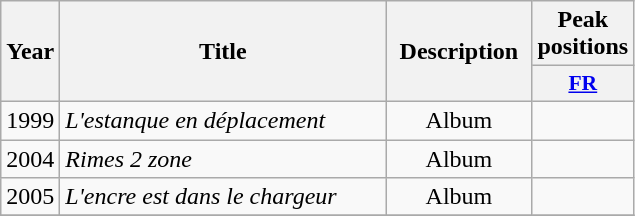<table class="wikitable">
<tr>
<th align="center" rowspan="2" width="10">Year</th>
<th align="center" rowspan="2" width="210">Title</th>
<th align="center" rowspan="2" width="90">Description</th>
<th align="center" colspan="1" width="20">Peak positions</th>
</tr>
<tr>
<th scope="col" style="width:3em;font-size:90%;"><a href='#'>FR</a><br></th>
</tr>
<tr>
<td style="text-align:center;">1999</td>
<td><em>L'estanque en déplacement</em></td>
<td style="text-align:center;">Album</td>
<td style="text-align:center;"></td>
</tr>
<tr>
<td style="text-align:center;">2004</td>
<td><em>Rimes 2 zone</em></td>
<td style="text-align:center;">Album</td>
<td style="text-align:center;"></td>
</tr>
<tr>
<td style="text-align:center;">2005</td>
<td><em>L'encre est dans le chargeur</em></td>
<td style="text-align:center;">Album</td>
<td style="text-align:center;"></td>
</tr>
<tr>
</tr>
</table>
